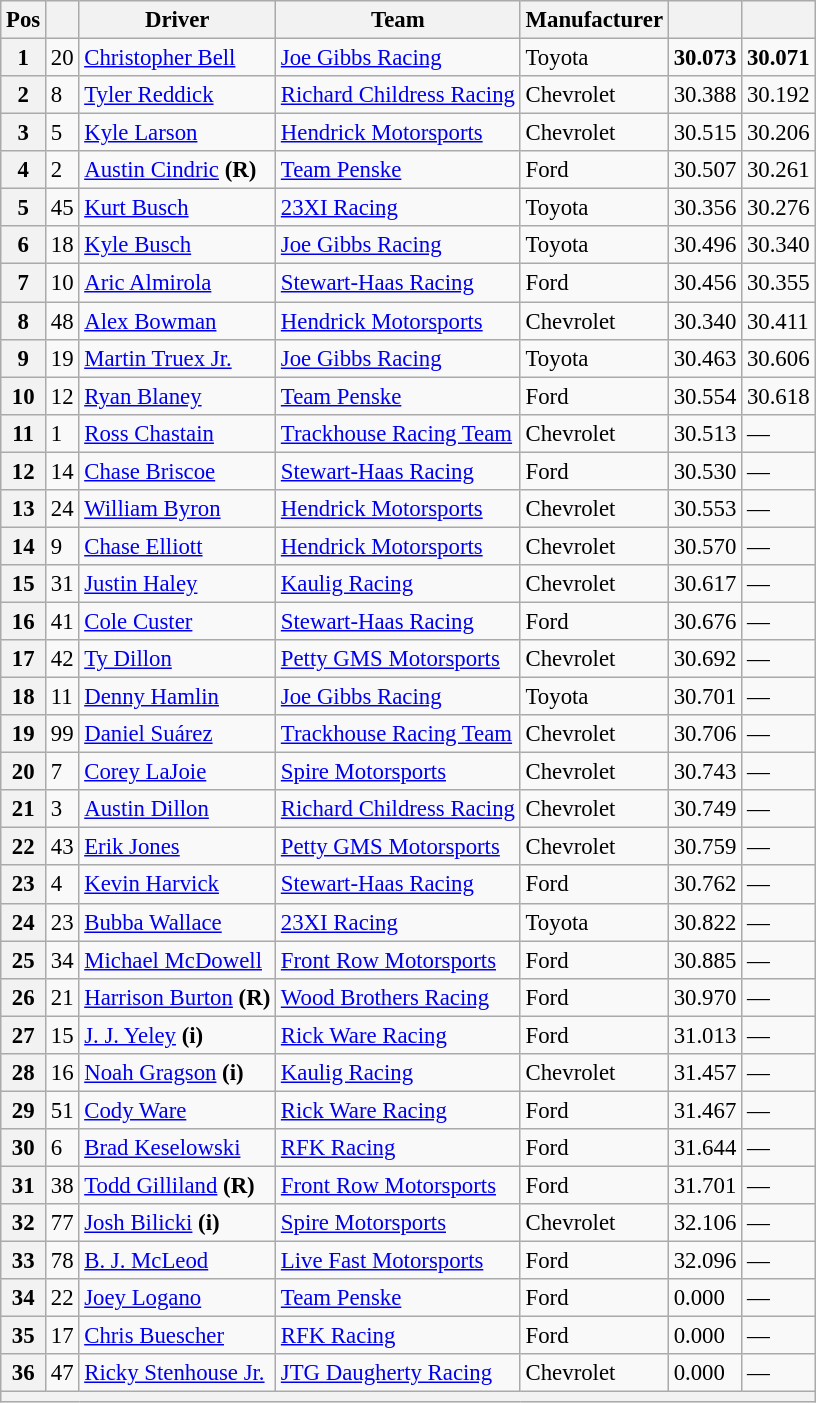<table class="wikitable" style="font-size:95%">
<tr>
<th>Pos</th>
<th></th>
<th>Driver</th>
<th>Team</th>
<th>Manufacturer</th>
<th></th>
<th></th>
</tr>
<tr>
<th>1</th>
<td>20</td>
<td><a href='#'>Christopher Bell</a></td>
<td><a href='#'>Joe Gibbs Racing</a></td>
<td>Toyota</td>
<td><strong>30.073</strong></td>
<td><strong>30.071</strong></td>
</tr>
<tr>
<th>2</th>
<td>8</td>
<td><a href='#'>Tyler Reddick</a></td>
<td><a href='#'>Richard Childress Racing</a></td>
<td>Chevrolet</td>
<td>30.388</td>
<td>30.192</td>
</tr>
<tr>
<th>3</th>
<td>5</td>
<td><a href='#'>Kyle Larson</a></td>
<td><a href='#'>Hendrick Motorsports</a></td>
<td>Chevrolet</td>
<td>30.515</td>
<td>30.206</td>
</tr>
<tr>
<th>4</th>
<td>2</td>
<td><a href='#'>Austin Cindric</a> <strong>(R)</strong></td>
<td><a href='#'>Team Penske</a></td>
<td>Ford</td>
<td>30.507</td>
<td>30.261</td>
</tr>
<tr>
<th>5</th>
<td>45</td>
<td><a href='#'>Kurt Busch</a></td>
<td><a href='#'>23XI Racing</a></td>
<td>Toyota</td>
<td>30.356</td>
<td>30.276</td>
</tr>
<tr>
<th>6</th>
<td>18</td>
<td><a href='#'>Kyle Busch</a></td>
<td><a href='#'>Joe Gibbs Racing</a></td>
<td>Toyota</td>
<td>30.496</td>
<td>30.340</td>
</tr>
<tr>
<th>7</th>
<td>10</td>
<td><a href='#'>Aric Almirola</a></td>
<td><a href='#'>Stewart-Haas Racing</a></td>
<td>Ford</td>
<td>30.456</td>
<td>30.355</td>
</tr>
<tr>
<th>8</th>
<td>48</td>
<td><a href='#'>Alex Bowman</a></td>
<td><a href='#'>Hendrick Motorsports</a></td>
<td>Chevrolet</td>
<td>30.340</td>
<td>30.411</td>
</tr>
<tr>
<th>9</th>
<td>19</td>
<td><a href='#'>Martin Truex Jr.</a></td>
<td><a href='#'>Joe Gibbs Racing</a></td>
<td>Toyota</td>
<td>30.463</td>
<td>30.606</td>
</tr>
<tr>
<th>10</th>
<td>12</td>
<td><a href='#'>Ryan Blaney</a></td>
<td><a href='#'>Team Penske</a></td>
<td>Ford</td>
<td>30.554</td>
<td>30.618</td>
</tr>
<tr>
<th>11</th>
<td>1</td>
<td><a href='#'>Ross Chastain</a></td>
<td><a href='#'>Trackhouse Racing Team</a></td>
<td>Chevrolet</td>
<td>30.513</td>
<td>—</td>
</tr>
<tr>
<th>12</th>
<td>14</td>
<td><a href='#'>Chase Briscoe</a></td>
<td><a href='#'>Stewart-Haas Racing</a></td>
<td>Ford</td>
<td>30.530</td>
<td>—</td>
</tr>
<tr>
<th>13</th>
<td>24</td>
<td><a href='#'>William Byron</a></td>
<td><a href='#'>Hendrick Motorsports</a></td>
<td>Chevrolet</td>
<td>30.553</td>
<td>—</td>
</tr>
<tr>
<th>14</th>
<td>9</td>
<td><a href='#'>Chase Elliott</a></td>
<td><a href='#'>Hendrick Motorsports</a></td>
<td>Chevrolet</td>
<td>30.570</td>
<td>—</td>
</tr>
<tr>
<th>15</th>
<td>31</td>
<td><a href='#'>Justin Haley</a></td>
<td><a href='#'>Kaulig Racing</a></td>
<td>Chevrolet</td>
<td>30.617</td>
<td>—</td>
</tr>
<tr>
<th>16</th>
<td>41</td>
<td><a href='#'>Cole Custer</a></td>
<td><a href='#'>Stewart-Haas Racing</a></td>
<td>Ford</td>
<td>30.676</td>
<td>—</td>
</tr>
<tr>
<th>17</th>
<td>42</td>
<td><a href='#'>Ty Dillon</a></td>
<td><a href='#'>Petty GMS Motorsports</a></td>
<td>Chevrolet</td>
<td>30.692</td>
<td>—</td>
</tr>
<tr>
<th>18</th>
<td>11</td>
<td><a href='#'>Denny Hamlin</a></td>
<td><a href='#'>Joe Gibbs Racing</a></td>
<td>Toyota</td>
<td>30.701</td>
<td>—</td>
</tr>
<tr>
<th>19</th>
<td>99</td>
<td><a href='#'>Daniel Suárez</a></td>
<td><a href='#'>Trackhouse Racing Team</a></td>
<td>Chevrolet</td>
<td>30.706</td>
<td>—</td>
</tr>
<tr>
<th>20</th>
<td>7</td>
<td><a href='#'>Corey LaJoie</a></td>
<td><a href='#'>Spire Motorsports</a></td>
<td>Chevrolet</td>
<td>30.743</td>
<td>—</td>
</tr>
<tr>
<th>21</th>
<td>3</td>
<td><a href='#'>Austin Dillon</a></td>
<td><a href='#'>Richard Childress Racing</a></td>
<td>Chevrolet</td>
<td>30.749</td>
<td>—</td>
</tr>
<tr>
<th>22</th>
<td>43</td>
<td><a href='#'>Erik Jones</a></td>
<td><a href='#'>Petty GMS Motorsports</a></td>
<td>Chevrolet</td>
<td>30.759</td>
<td>—</td>
</tr>
<tr>
<th>23</th>
<td>4</td>
<td><a href='#'>Kevin Harvick</a></td>
<td><a href='#'>Stewart-Haas Racing</a></td>
<td>Ford</td>
<td>30.762</td>
<td>—</td>
</tr>
<tr>
<th>24</th>
<td>23</td>
<td><a href='#'>Bubba Wallace</a></td>
<td><a href='#'>23XI Racing</a></td>
<td>Toyota</td>
<td>30.822</td>
<td>—</td>
</tr>
<tr>
<th>25</th>
<td>34</td>
<td><a href='#'>Michael McDowell</a></td>
<td><a href='#'>Front Row Motorsports</a></td>
<td>Ford</td>
<td>30.885</td>
<td>—</td>
</tr>
<tr>
<th>26</th>
<td>21</td>
<td><a href='#'>Harrison Burton</a> <strong>(R)</strong></td>
<td><a href='#'>Wood Brothers Racing</a></td>
<td>Ford</td>
<td>30.970</td>
<td>—</td>
</tr>
<tr>
<th>27</th>
<td>15</td>
<td><a href='#'>J. J. Yeley</a> <strong>(i)</strong></td>
<td><a href='#'>Rick Ware Racing</a></td>
<td>Ford</td>
<td>31.013</td>
<td>—</td>
</tr>
<tr>
<th>28</th>
<td>16</td>
<td><a href='#'>Noah Gragson</a> <strong>(i)</strong></td>
<td><a href='#'>Kaulig Racing</a></td>
<td>Chevrolet</td>
<td>31.457</td>
<td>—</td>
</tr>
<tr>
<th>29</th>
<td>51</td>
<td><a href='#'>Cody Ware</a></td>
<td><a href='#'>Rick Ware Racing</a></td>
<td>Ford</td>
<td>31.467</td>
<td>—</td>
</tr>
<tr>
<th>30</th>
<td>6</td>
<td><a href='#'>Brad Keselowski</a></td>
<td><a href='#'>RFK Racing</a></td>
<td>Ford</td>
<td>31.644</td>
<td>—</td>
</tr>
<tr>
<th>31</th>
<td>38</td>
<td><a href='#'>Todd Gilliland</a> <strong>(R)</strong></td>
<td><a href='#'>Front Row Motorsports</a></td>
<td>Ford</td>
<td>31.701</td>
<td>—</td>
</tr>
<tr>
<th>32</th>
<td>77</td>
<td><a href='#'>Josh Bilicki</a> <strong>(i)</strong></td>
<td><a href='#'>Spire Motorsports</a></td>
<td>Chevrolet</td>
<td>32.106</td>
<td>—</td>
</tr>
<tr>
<th>33</th>
<td>78</td>
<td><a href='#'>B. J. McLeod</a></td>
<td><a href='#'>Live Fast Motorsports</a></td>
<td>Ford</td>
<td>32.096</td>
<td>—</td>
</tr>
<tr>
<th>34</th>
<td>22</td>
<td><a href='#'>Joey Logano</a></td>
<td><a href='#'>Team Penske</a></td>
<td>Ford</td>
<td>0.000</td>
<td>—</td>
</tr>
<tr>
<th>35</th>
<td>17</td>
<td><a href='#'>Chris Buescher</a></td>
<td><a href='#'>RFK Racing</a></td>
<td>Ford</td>
<td>0.000</td>
<td>—</td>
</tr>
<tr>
<th>36</th>
<td>47</td>
<td><a href='#'>Ricky Stenhouse Jr.</a></td>
<td><a href='#'>JTG Daugherty Racing</a></td>
<td>Chevrolet</td>
<td>0.000</td>
<td>—</td>
</tr>
<tr>
<th colspan="7"></th>
</tr>
</table>
